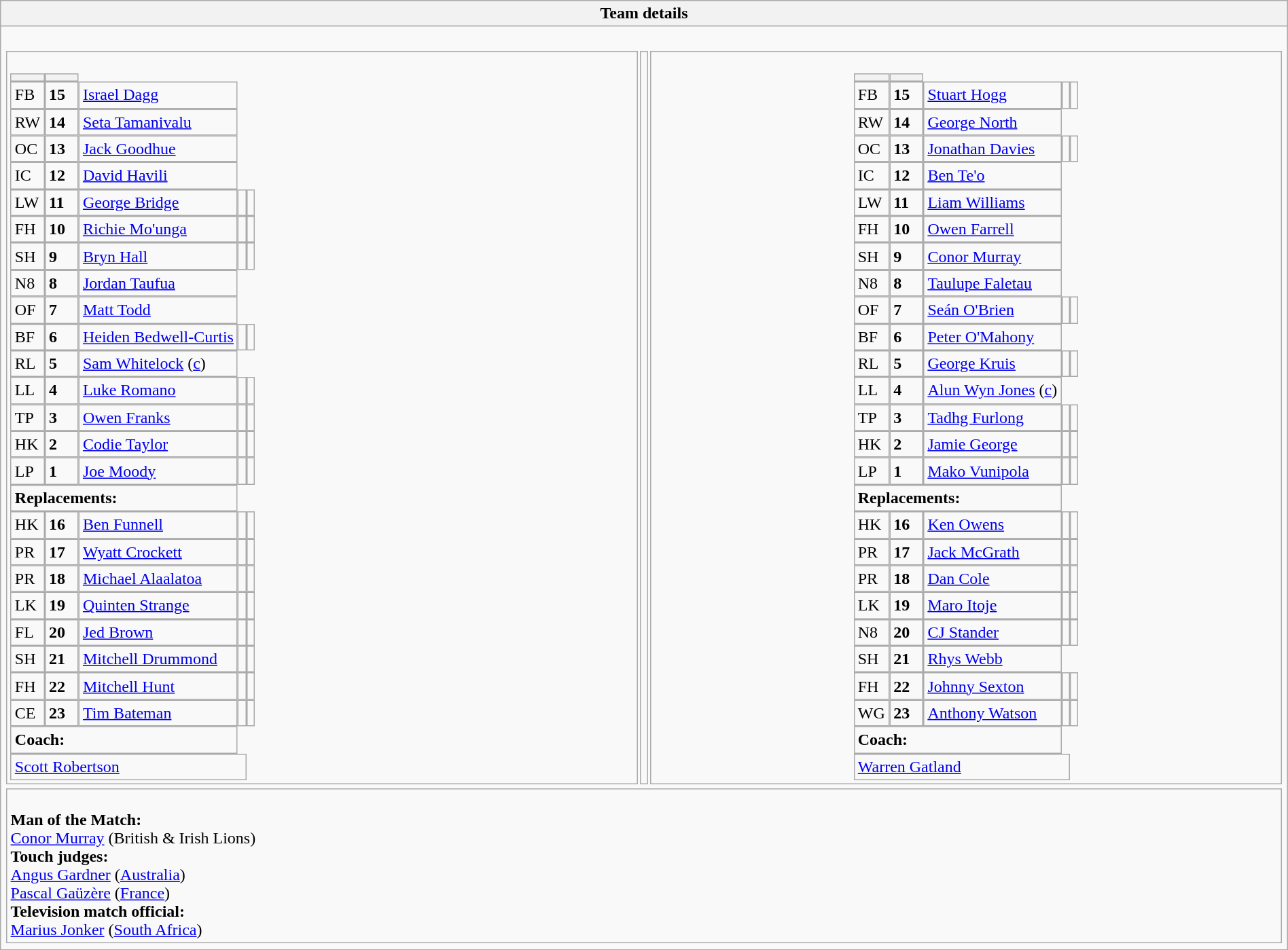<table style="width:100%" class="wikitable collapsible collapsed">
<tr>
<th>Team details</th>
</tr>
<tr>
<td><br><table style="width:100%">
<tr>
<td style="vertical-align:top;width:50%"><br><table cellspacing="0" cellpadding="0">
<tr>
<th width="25"></th>
<th width="25"></th>
</tr>
<tr>
<td>FB</td>
<td><strong>15</strong></td>
<td><a href='#'>Israel Dagg</a></td>
</tr>
<tr>
<td>RW</td>
<td><strong>14</strong></td>
<td><a href='#'>Seta Tamanivalu</a></td>
</tr>
<tr>
<td>OC</td>
<td><strong>13</strong></td>
<td><a href='#'>Jack Goodhue</a></td>
</tr>
<tr>
<td>IC</td>
<td><strong>12</strong></td>
<td><a href='#'>David Havili</a></td>
</tr>
<tr>
<td>LW</td>
<td><strong>11</strong></td>
<td><a href='#'>George Bridge</a></td>
<td></td>
<td></td>
</tr>
<tr>
<td>FH</td>
<td><strong>10</strong></td>
<td><a href='#'>Richie Mo'unga</a></td>
<td></td>
<td></td>
</tr>
<tr>
<td>SH</td>
<td><strong>9</strong></td>
<td><a href='#'>Bryn Hall</a></td>
<td></td>
<td></td>
</tr>
<tr>
<td>N8</td>
<td><strong>8</strong></td>
<td><a href='#'>Jordan Taufua</a></td>
</tr>
<tr>
<td>OF</td>
<td><strong>7</strong></td>
<td><a href='#'>Matt Todd</a></td>
</tr>
<tr>
<td>BF</td>
<td><strong>6</strong></td>
<td><a href='#'>Heiden Bedwell-Curtis</a></td>
<td></td>
<td></td>
</tr>
<tr>
<td>RL</td>
<td><strong>5</strong></td>
<td><a href='#'>Sam Whitelock</a> (<a href='#'>c</a>)</td>
</tr>
<tr>
<td>LL</td>
<td><strong>4</strong></td>
<td><a href='#'>Luke Romano</a></td>
<td></td>
<td></td>
</tr>
<tr>
<td>TP</td>
<td><strong>3</strong></td>
<td><a href='#'>Owen Franks</a></td>
<td></td>
<td></td>
</tr>
<tr>
<td>HK</td>
<td><strong>2</strong></td>
<td><a href='#'>Codie Taylor</a></td>
<td></td>
<td></td>
</tr>
<tr>
<td>LP</td>
<td><strong>1</strong></td>
<td><a href='#'>Joe Moody</a></td>
<td></td>
<td></td>
</tr>
<tr>
<td colspan=3><strong>Replacements:</strong></td>
</tr>
<tr>
<td>HK</td>
<td><strong>16</strong></td>
<td><a href='#'>Ben Funnell</a></td>
<td></td>
<td></td>
</tr>
<tr>
<td>PR</td>
<td><strong>17</strong></td>
<td><a href='#'>Wyatt Crockett</a></td>
<td></td>
<td></td>
</tr>
<tr>
<td>PR</td>
<td><strong>18</strong></td>
<td><a href='#'>Michael Alaalatoa</a></td>
<td></td>
<td></td>
</tr>
<tr>
<td>LK</td>
<td><strong>19</strong></td>
<td><a href='#'>Quinten Strange</a></td>
<td></td>
<td></td>
</tr>
<tr>
<td>FL</td>
<td><strong>20</strong></td>
<td><a href='#'>Jed Brown</a></td>
<td></td>
<td></td>
</tr>
<tr>
<td>SH</td>
<td><strong>21</strong></td>
<td><a href='#'>Mitchell Drummond</a></td>
<td></td>
<td></td>
</tr>
<tr>
<td>FH</td>
<td><strong>22</strong></td>
<td><a href='#'>Mitchell Hunt</a></td>
<td></td>
<td></td>
</tr>
<tr>
<td>CE</td>
<td><strong>23</strong></td>
<td><a href='#'>Tim Bateman</a></td>
<td></td>
<td></td>
</tr>
<tr>
<td colspan=3><strong>Coach:</strong></td>
</tr>
<tr>
<td colspan="4"> <a href='#'>Scott Robertson</a></td>
</tr>
</table>
</td>
<td valign="top"></td>
<td style="vertical-align:top;width:50%"><br><table cellspacing="0" cellpadding="0" style="margin:auto">
<tr>
<th width="25"></th>
<th width="25"></th>
</tr>
<tr>
<td>FB</td>
<td><strong>15</strong></td>
<td> <a href='#'>Stuart Hogg</a></td>
<td></td>
<td></td>
</tr>
<tr>
<td>RW</td>
<td><strong>14</strong></td>
<td> <a href='#'>George North</a></td>
</tr>
<tr>
<td>OC</td>
<td><strong>13</strong></td>
<td> <a href='#'>Jonathan Davies</a></td>
<td></td>
<td></td>
</tr>
<tr>
<td>IC</td>
<td><strong>12</strong></td>
<td> <a href='#'>Ben Te'o</a></td>
</tr>
<tr>
<td>LW</td>
<td><strong>11</strong></td>
<td> <a href='#'>Liam Williams</a></td>
</tr>
<tr>
<td>FH</td>
<td><strong>10</strong></td>
<td> <a href='#'>Owen Farrell</a></td>
</tr>
<tr>
<td>SH</td>
<td><strong>9</strong></td>
<td> <a href='#'>Conor Murray</a></td>
</tr>
<tr>
<td>N8</td>
<td><strong>8</strong></td>
<td> <a href='#'>Taulupe Faletau</a></td>
</tr>
<tr>
<td>OF</td>
<td><strong>7</strong></td>
<td> <a href='#'>Seán O'Brien</a></td>
<td></td>
<td></td>
</tr>
<tr>
<td>BF</td>
<td><strong>6</strong></td>
<td> <a href='#'>Peter O'Mahony</a></td>
</tr>
<tr>
<td>RL</td>
<td><strong>5</strong></td>
<td> <a href='#'>George Kruis</a></td>
<td></td>
<td></td>
</tr>
<tr>
<td>LL</td>
<td><strong>4</strong></td>
<td> <a href='#'>Alun Wyn Jones</a> (<a href='#'>c</a>)</td>
</tr>
<tr>
<td>TP</td>
<td><strong>3</strong></td>
<td> <a href='#'>Tadhg Furlong</a></td>
<td></td>
<td></td>
</tr>
<tr>
<td>HK</td>
<td><strong>2</strong></td>
<td> <a href='#'>Jamie George</a></td>
<td></td>
<td></td>
</tr>
<tr>
<td>LP</td>
<td><strong>1</strong></td>
<td> <a href='#'>Mako Vunipola</a></td>
<td></td>
<td></td>
</tr>
<tr>
<td colspan=3><strong>Replacements:</strong></td>
</tr>
<tr>
<td>HK</td>
<td><strong>16</strong></td>
<td> <a href='#'>Ken Owens</a></td>
<td></td>
<td></td>
</tr>
<tr>
<td>PR</td>
<td><strong>17</strong></td>
<td> <a href='#'>Jack McGrath</a></td>
<td></td>
<td></td>
</tr>
<tr>
<td>PR</td>
<td><strong>18</strong></td>
<td> <a href='#'>Dan Cole</a></td>
<td></td>
<td></td>
</tr>
<tr>
<td>LK</td>
<td><strong>19</strong></td>
<td> <a href='#'>Maro Itoje</a></td>
<td></td>
<td></td>
</tr>
<tr>
<td>N8</td>
<td><strong>20</strong></td>
<td> <a href='#'>CJ Stander</a></td>
<td></td>
<td></td>
</tr>
<tr>
<td>SH</td>
<td><strong>21</strong></td>
<td> <a href='#'>Rhys Webb</a></td>
</tr>
<tr>
<td>FH</td>
<td><strong>22</strong></td>
<td> <a href='#'>Johnny Sexton</a></td>
<td></td>
<td></td>
</tr>
<tr>
<td>WG</td>
<td><strong>23</strong></td>
<td> <a href='#'>Anthony Watson</a></td>
<td></td>
<td></td>
</tr>
<tr>
<td colspan=3><strong>Coach:</strong></td>
</tr>
<tr>
<td colspan="4"> <a href='#'>Warren Gatland</a></td>
</tr>
</table>
</td>
</tr>
</table>
<table style="width:100%">
<tr>
<td><br><strong>Man of the Match:</strong>
<br><a href='#'>Conor Murray</a> (British & Irish Lions)<br><strong>Touch judges:</strong>
<br><a href='#'>Angus Gardner</a> (<a href='#'>Australia</a>)
<br><a href='#'>Pascal Gaüzère</a> (<a href='#'>France</a>)
<br><strong>Television match official:</strong>
<br><a href='#'>Marius Jonker</a> (<a href='#'>South Africa</a>)</td>
</tr>
</table>
</td>
</tr>
</table>
